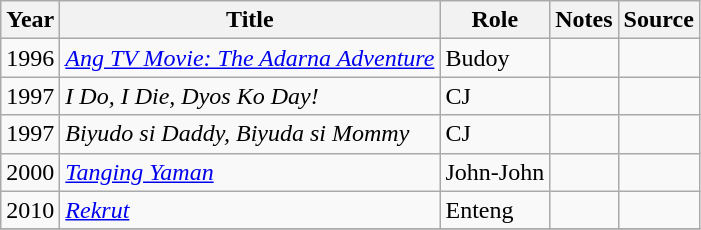<table class="wikitable sortable" >
<tr>
<th>Year</th>
<th>Title</th>
<th>Role</th>
<th class="unsortable">Notes </th>
<th class="unsortable">Source </th>
</tr>
<tr>
<td>1996</td>
<td><a href='#'><em>Ang TV Movie: The Adarna Adventure</em></a></td>
<td>Budoy</td>
<td></td>
<td></td>
</tr>
<tr>
<td>1997</td>
<td><em>I Do, I Die, Dyos Ko Day!</em></td>
<td>CJ</td>
<td></td>
<td></td>
</tr>
<tr>
<td>1997</td>
<td><em>Biyudo si Daddy, Biyuda si Mommy</em></td>
<td>CJ</td>
<td></td>
<td></td>
</tr>
<tr>
<td>2000</td>
<td><em><a href='#'>Tanging Yaman</a></em></td>
<td>John-John</td>
<td></td>
<td></td>
</tr>
<tr>
<td>2010</td>
<td><em><a href='#'>Rekrut</a></em></td>
<td>Enteng</td>
<td></td>
<td></td>
</tr>
<tr>
</tr>
</table>
